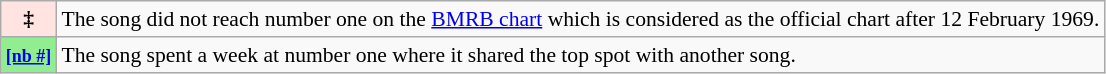<table class="wikitable plainrowheaders" style="font-size:90%;">
<tr>
<th scope=row style="background-color:mistyrose">‡</th>
<td>The song did not reach number one on the <a href='#'>BMRB chart</a> which is considered as the official chart after 12 February 1969.</td>
</tr>
<tr>
<th scope=row style="background-color:lightgreen; white-space:nowrap;"><a href='#'><small>[nb #]</small></a></th>
<td>The song spent a week at number one where it shared the top spot with another song.</td>
</tr>
</table>
